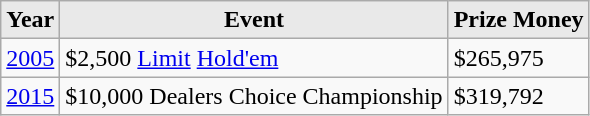<table class="wikitable">
<tr>
<th style="background: #E9E9E9;">Year</th>
<th style="background: #E9E9E9;">Event</th>
<th style="background: #E9E9E9;">Prize Money</th>
</tr>
<tr>
<td><a href='#'>2005</a></td>
<td>$2,500 <a href='#'>Limit</a> <a href='#'>Hold'em</a></td>
<td>$265,975</td>
</tr>
<tr>
<td><a href='#'>2015</a></td>
<td>$10,000 Dealers Choice Championship</td>
<td>$319,792</td>
</tr>
</table>
